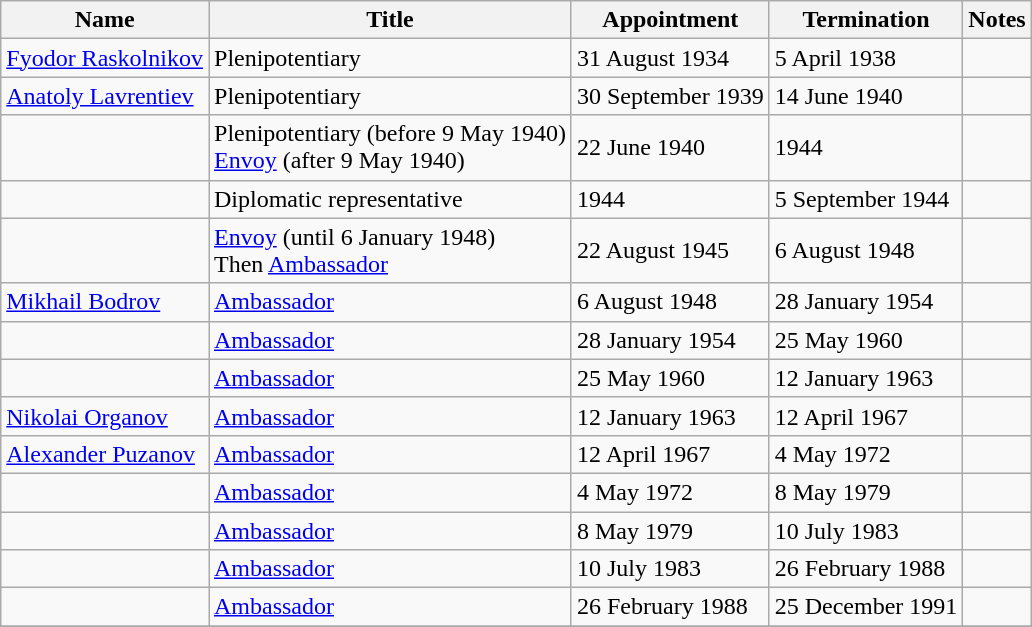<table class="wikitable">
<tr valign="middle">
<th>Name</th>
<th>Title</th>
<th>Appointment</th>
<th>Termination</th>
<th>Notes</th>
</tr>
<tr>
<td><a href='#'>Fyodor Raskolnikov</a></td>
<td>Plenipotentiary</td>
<td>31 August 1934</td>
<td>5 April 1938</td>
<td></td>
</tr>
<tr>
<td><a href='#'>Anatoly Lavrentiev</a></td>
<td>Plenipotentiary</td>
<td>30 September 1939</td>
<td>14 June 1940</td>
<td></td>
</tr>
<tr>
<td></td>
<td>Plenipotentiary (before 9 May 1940)<br><a href='#'>Envoy</a> (after 9 May 1940)</td>
<td>22 June 1940</td>
<td>1944</td>
<td></td>
</tr>
<tr>
<td></td>
<td>Diplomatic representative</td>
<td>1944</td>
<td>5 September 1944</td>
<td></td>
</tr>
<tr>
<td></td>
<td><a href='#'>Envoy</a> (until 6 January 1948)<br>Then <a href='#'>Ambassador</a></td>
<td>22 August 1945</td>
<td>6 August 1948</td>
<td></td>
</tr>
<tr>
<td><a href='#'>Mikhail Bodrov</a></td>
<td><a href='#'>Ambassador</a></td>
<td>6 August 1948</td>
<td>28 January 1954</td>
<td></td>
</tr>
<tr>
<td></td>
<td><a href='#'>Ambassador</a></td>
<td>28 January 1954</td>
<td>25 May 1960</td>
<td></td>
</tr>
<tr>
<td></td>
<td><a href='#'>Ambassador</a></td>
<td>25 May 1960</td>
<td>12 January 1963</td>
<td></td>
</tr>
<tr>
<td><a href='#'>Nikolai Organov</a></td>
<td><a href='#'>Ambassador</a></td>
<td>12 January 1963</td>
<td>12 April 1967</td>
<td></td>
</tr>
<tr>
<td><a href='#'>Alexander Puzanov</a></td>
<td><a href='#'>Ambassador</a></td>
<td>12 April 1967</td>
<td>4 May 1972</td>
<td></td>
</tr>
<tr>
<td></td>
<td><a href='#'>Ambassador</a></td>
<td>4 May 1972</td>
<td>8 May 1979</td>
<td></td>
</tr>
<tr>
<td></td>
<td><a href='#'>Ambassador</a></td>
<td>8 May 1979</td>
<td>10 July 1983</td>
<td></td>
</tr>
<tr>
<td></td>
<td><a href='#'>Ambassador</a></td>
<td>10 July 1983</td>
<td>26 February 1988</td>
<td></td>
</tr>
<tr>
<td></td>
<td><a href='#'>Ambassador</a></td>
<td>26 February 1988</td>
<td>25 December 1991</td>
<td></td>
</tr>
<tr>
</tr>
</table>
